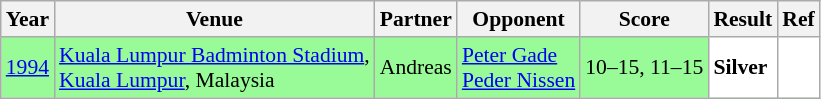<table class="sortable wikitable" style="font-size: 90%;">
<tr>
<th>Year</th>
<th>Venue</th>
<th>Partner</th>
<th>Opponent</th>
<th>Score</th>
<th>Result</th>
<th>Ref</th>
</tr>
<tr style="background:#98FB98">
<td align="center"><a href='#'>1994</a></td>
<td align="left"><a href='#'>Kuala Lumpur Badminton Stadium</a>,<br><a href='#'>Kuala Lumpur</a>, Malaysia</td>
<td align="left"> Andreas</td>
<td align="left"> <a href='#'>Peter Gade</a><br> <a href='#'>Peder Nissen</a></td>
<td align="left">10–15, 11–15</td>
<td style="text-align:left; background:white"> <strong>Silver</strong></td>
<td style="text-align:center; background:white"><br></td>
</tr>
</table>
